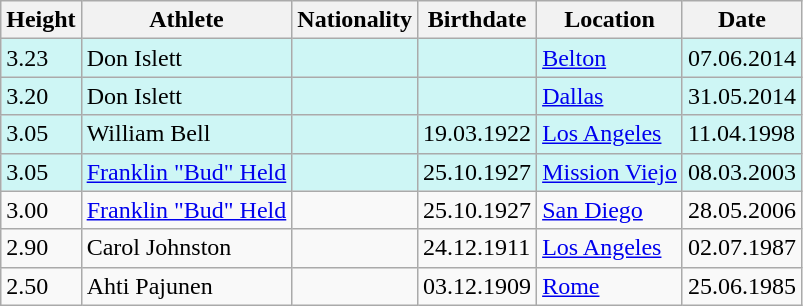<table class="wikitable">
<tr>
<th>Height</th>
<th>Athlete</th>
<th>Nationality</th>
<th>Birthdate</th>
<th>Location</th>
<th>Date</th>
</tr>
<tr bgcolor=#CEF6F5>
<td>3.23</td>
<td>Don Islett</td>
<td></td>
<td></td>
<td><a href='#'>Belton</a></td>
<td>07.06.2014</td>
</tr>
<tr bgcolor=#CEF6F5>
<td>3.20</td>
<td>Don Islett</td>
<td></td>
<td></td>
<td><a href='#'>Dallas</a></td>
<td>31.05.2014</td>
</tr>
<tr bgcolor=#CEF6F5>
<td>3.05</td>
<td>William Bell</td>
<td></td>
<td>19.03.1922</td>
<td><a href='#'>Los Angeles</a></td>
<td>11.04.1998</td>
</tr>
<tr bgcolor=#CEF6F5>
<td>3.05</td>
<td><a href='#'>Franklin "Bud" Held</a></td>
<td></td>
<td>25.10.1927</td>
<td><a href='#'>Mission Viejo</a></td>
<td>08.03.2003</td>
</tr>
<tr>
<td>3.00</td>
<td><a href='#'>Franklin "Bud" Held</a></td>
<td></td>
<td>25.10.1927</td>
<td><a href='#'>San Diego</a></td>
<td>28.05.2006</td>
</tr>
<tr>
<td>2.90</td>
<td>Carol Johnston</td>
<td></td>
<td>24.12.1911</td>
<td><a href='#'>Los Angeles</a></td>
<td>02.07.1987</td>
</tr>
<tr>
<td>2.50</td>
<td>Ahti Pajunen</td>
<td></td>
<td>03.12.1909</td>
<td><a href='#'>Rome</a></td>
<td>25.06.1985</td>
</tr>
</table>
